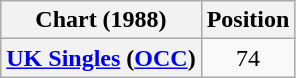<table class="wikitable plainrowheaders" style="text-align:center">
<tr>
<th scope="col">Chart (1988)</th>
<th scope="col">Position</th>
</tr>
<tr>
<th scope="row"><a href='#'>UK Singles</a> (<a href='#'>OCC</a>)</th>
<td>74</td>
</tr>
</table>
